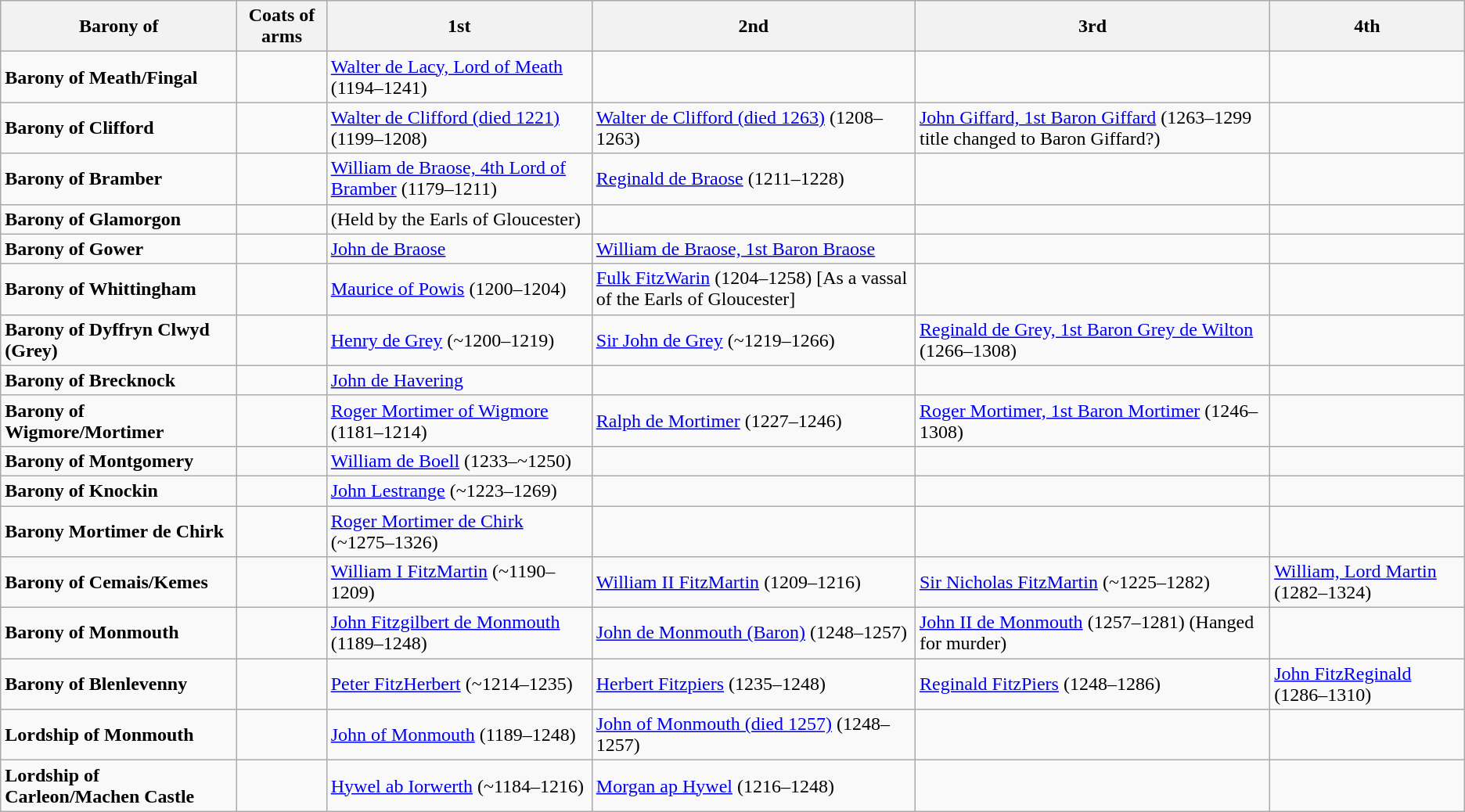<table class="wikitable">
<tr>
<th>Barony of</th>
<th>Coats of arms</th>
<th>1st</th>
<th>2nd</th>
<th>3rd</th>
<th>4th</th>
</tr>
<tr>
<td><strong>Barony of Meath/Fingal</strong></td>
<td></td>
<td><a href='#'>Walter de Lacy, Lord of Meath</a> (1194–1241)</td>
<td></td>
<td></td>
<td></td>
</tr>
<tr>
<td><strong>Barony of Clifford</strong></td>
<td></td>
<td><a href='#'>Walter de Clifford (died 1221)</a> (1199–1208)</td>
<td><a href='#'>Walter de Clifford (died 1263)</a> (1208–1263)</td>
<td><a href='#'>John Giffard, 1st Baron Giffard</a> (1263–1299 title changed to Baron Giffard?)</td>
<td></td>
</tr>
<tr>
<td><strong>Barony of Bramber</strong></td>
<td></td>
<td><a href='#'>William de Braose, 4th Lord of Bramber</a> (1179–1211)</td>
<td><a href='#'>Reginald de Braose</a> (1211–1228)</td>
<td></td>
<td></td>
</tr>
<tr>
<td><strong>Barony of Glamorgon</strong></td>
<td></td>
<td>(Held by the Earls of Gloucester)</td>
<td></td>
<td></td>
<td></td>
</tr>
<tr>
<td><strong>Barony of Gower</strong></td>
<td></td>
<td><a href='#'>John de Braose</a></td>
<td><a href='#'>William de Braose, 1st Baron Braose</a></td>
<td></td>
<td></td>
</tr>
<tr>
<td><strong>Barony of Whittingham</strong></td>
<td></td>
<td><a href='#'>Maurice of Powis</a> (1200–1204)</td>
<td><a href='#'>Fulk FitzWarin</a> (1204–1258) [As a vassal of the Earls of Gloucester]</td>
<td></td>
<td></td>
</tr>
<tr>
<td><strong>Barony of Dyffryn Clwyd (Grey)</strong></td>
<td></td>
<td><a href='#'>Henry de Grey</a> (~1200–1219)</td>
<td><a href='#'>Sir John de Grey</a> (~1219–1266)</td>
<td><a href='#'>Reginald de Grey, 1st Baron Grey de Wilton</a> (1266–1308)</td>
<td></td>
</tr>
<tr>
<td><strong>Barony of Brecknock</strong></td>
<td></td>
<td><a href='#'>John de Havering</a></td>
<td></td>
<td></td>
<td></td>
</tr>
<tr>
<td><strong>Barony of Wigmore/Mortimer</strong></td>
<td></td>
<td><a href='#'>Roger Mortimer of Wigmore</a> (1181–1214)</td>
<td><a href='#'>Ralph de Mortimer</a> (1227–1246)</td>
<td><a href='#'>Roger Mortimer, 1st Baron Mortimer</a> (1246–1308)</td>
<td></td>
</tr>
<tr>
<td><strong>Barony of Montgomery</strong></td>
<td></td>
<td><a href='#'>William de Boell</a> (1233–~1250)</td>
<td></td>
<td></td>
<td></td>
</tr>
<tr>
<td><strong>Barony of Knockin</strong></td>
<td></td>
<td><a href='#'>John Lestrange</a> (~1223–1269)</td>
<td></td>
<td></td>
<td></td>
</tr>
<tr>
<td><strong>Barony Mortimer de Chirk</strong></td>
<td></td>
<td><a href='#'>Roger Mortimer de Chirk</a> (~1275–1326)</td>
<td></td>
<td></td>
<td></td>
</tr>
<tr>
<td><strong>Barony of Cemais/Kemes</strong></td>
<td></td>
<td><a href='#'>William I FitzMartin</a> (~1190–1209)</td>
<td><a href='#'>William II FitzMartin</a> (1209–1216)</td>
<td><a href='#'>Sir Nicholas FitzMartin</a> (~1225–1282)</td>
<td><a href='#'>William, Lord Martin</a> (1282–1324)</td>
</tr>
<tr>
<td><strong>Barony of Monmouth</strong></td>
<td></td>
<td><a href='#'>John Fitzgilbert de Monmouth</a> (1189–1248)</td>
<td><a href='#'>John de Monmouth (Baron)</a> (1248–1257)</td>
<td><a href='#'>John II de Monmouth</a> (1257–1281) (Hanged for murder)</td>
<td></td>
</tr>
<tr>
<td><strong>Barony of Blenlevenny</strong></td>
<td></td>
<td><a href='#'>Peter FitzHerbert</a> (~1214–1235)</td>
<td><a href='#'>Herbert Fitzpiers</a> (1235–1248)</td>
<td><a href='#'>Reginald FitzPiers</a> (1248–1286)</td>
<td><a href='#'>John FitzReginald</a> (1286–1310)</td>
</tr>
<tr>
<td><strong>Lordship of Monmouth</strong></td>
<td></td>
<td><a href='#'>John of Monmouth</a> (1189–1248)</td>
<td><a href='#'>John of Monmouth (died 1257)</a> (1248–1257)</td>
<td></td>
<td></td>
</tr>
<tr>
<td><strong>Lordship of Carleon/Machen Castle</strong></td>
<td></td>
<td><a href='#'>Hywel ab Iorwerth</a> (~1184–1216)</td>
<td><a href='#'>Morgan ap Hywel</a> (1216–1248)</td>
<td></td>
<td></td>
</tr>
</table>
